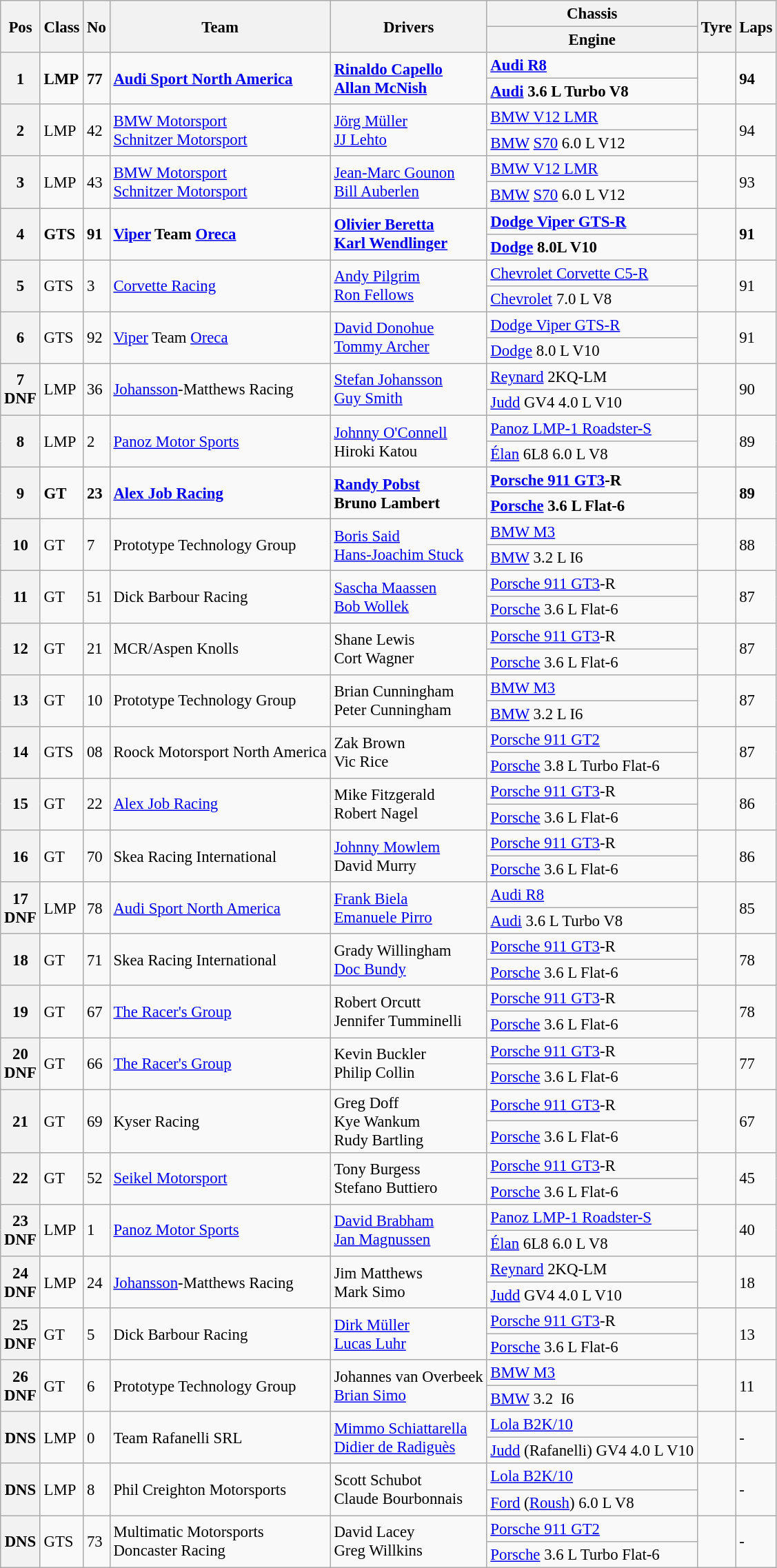<table class="wikitable" style="font-size: 95%;">
<tr>
<th rowspan=2>Pos</th>
<th rowspan=2>Class</th>
<th rowspan=2>No</th>
<th rowspan=2>Team</th>
<th rowspan=2>Drivers</th>
<th>Chassis</th>
<th rowspan=2>Tyre</th>
<th rowspan=2>Laps</th>
</tr>
<tr>
<th>Engine</th>
</tr>
<tr style="font-weight:bold">
<th rowspan=2>1</th>
<td rowspan=2>LMP</td>
<td rowspan=2>77</td>
<td rowspan=2> <a href='#'>Audi Sport North America</a></td>
<td rowspan=2> <a href='#'>Rinaldo Capello</a><br> <a href='#'>Allan McNish</a></td>
<td><a href='#'>Audi R8</a></td>
<td rowspan=2></td>
<td rowspan=2>94</td>
</tr>
<tr style="font-weight:bold">
<td><a href='#'>Audi</a> 3.6 L Turbo V8</td>
</tr>
<tr>
<th rowspan=2>2</th>
<td rowspan=2>LMP</td>
<td rowspan=2>42</td>
<td rowspan=2> <a href='#'>BMW Motorsport</a><br> <a href='#'>Schnitzer Motorsport</a></td>
<td rowspan=2> <a href='#'>Jörg Müller</a><br> <a href='#'>JJ Lehto</a></td>
<td><a href='#'>BMW V12 LMR</a></td>
<td rowspan=2></td>
<td rowspan=2>94</td>
</tr>
<tr>
<td><a href='#'>BMW</a> <a href='#'>S70</a> 6.0 L V12</td>
</tr>
<tr>
<th rowspan=2>3</th>
<td rowspan=2>LMP</td>
<td rowspan=2>43</td>
<td rowspan=2> <a href='#'>BMW Motorsport</a><br> <a href='#'>Schnitzer Motorsport</a></td>
<td rowspan=2> <a href='#'>Jean-Marc Gounon</a><br> <a href='#'>Bill Auberlen</a></td>
<td><a href='#'>BMW V12 LMR</a></td>
<td rowspan=2></td>
<td rowspan=2>93</td>
</tr>
<tr>
<td><a href='#'>BMW</a> <a href='#'>S70</a> 6.0 L V12</td>
</tr>
<tr style="font-weight:bold">
<th rowspan=2>4</th>
<td rowspan=2>GTS</td>
<td rowspan=2>91</td>
<td rowspan=2> <a href='#'>Viper</a> Team <a href='#'>Oreca</a></td>
<td rowspan=2> <a href='#'>Olivier Beretta</a><br> <a href='#'>Karl Wendlinger</a></td>
<td><a href='#'>Dodge Viper GTS-R</a></td>
<td rowspan=2></td>
<td rowspan=2>91</td>
</tr>
<tr style="font-weight:bold">
<td><a href='#'>Dodge</a> 8.0L V10</td>
</tr>
<tr>
<th rowspan=2>5</th>
<td rowspan=2>GTS</td>
<td rowspan=2>3</td>
<td rowspan=2> <a href='#'>Corvette Racing</a></td>
<td rowspan=2> <a href='#'>Andy Pilgrim</a><br> <a href='#'>Ron Fellows</a></td>
<td><a href='#'>Chevrolet Corvette C5-R</a></td>
<td rowspan=2></td>
<td rowspan=2>91</td>
</tr>
<tr>
<td><a href='#'>Chevrolet</a> 7.0 L V8</td>
</tr>
<tr>
<th rowspan=2>6</th>
<td rowspan=2>GTS</td>
<td rowspan=2>92</td>
<td rowspan=2> <a href='#'>Viper</a> Team <a href='#'>Oreca</a></td>
<td rowspan=2> <a href='#'>David Donohue</a><br> <a href='#'>Tommy Archer</a></td>
<td><a href='#'>Dodge Viper GTS-R</a></td>
<td rowspan=2></td>
<td rowspan=2>91</td>
</tr>
<tr>
<td><a href='#'>Dodge</a> 8.0 L V10</td>
</tr>
<tr>
<th rowspan=2>7<br>DNF</th>
<td rowspan=2>LMP</td>
<td rowspan=2>36</td>
<td rowspan=2> <a href='#'>Johansson</a>-Matthews Racing</td>
<td rowspan=2> <a href='#'>Stefan Johansson</a><br> <a href='#'>Guy Smith</a></td>
<td><a href='#'>Reynard</a> 2KQ-LM</td>
<td rowspan=2></td>
<td rowspan=2>90</td>
</tr>
<tr>
<td><a href='#'>Judd</a> GV4 4.0 L V10</td>
</tr>
<tr>
<th rowspan=2>8</th>
<td rowspan=2>LMP</td>
<td rowspan=2>2</td>
<td rowspan=2> <a href='#'>Panoz Motor Sports</a></td>
<td rowspan=2> <a href='#'>Johnny O'Connell</a><br> Hiroki Katou</td>
<td><a href='#'>Panoz LMP-1 Roadster-S</a></td>
<td rowspan=2></td>
<td rowspan=2>89</td>
</tr>
<tr>
<td><a href='#'>Élan</a> 6L8 6.0 L V8</td>
</tr>
<tr style="font-weight:bold">
<th rowspan=2>9</th>
<td rowspan=2>GT</td>
<td rowspan=2>23</td>
<td rowspan=2> <a href='#'>Alex Job Racing</a></td>
<td rowspan=2> <a href='#'>Randy Pobst</a><br> Bruno Lambert</td>
<td><a href='#'>Porsche 911 GT3</a>-R</td>
<td rowspan=2></td>
<td rowspan=2>89</td>
</tr>
<tr style="font-weight:bold">
<td><a href='#'>Porsche</a> 3.6 L Flat-6</td>
</tr>
<tr>
<th rowspan=2>10</th>
<td rowspan=2>GT</td>
<td rowspan=2>7</td>
<td rowspan=2> Prototype Technology Group</td>
<td rowspan=2> <a href='#'>Boris Said</a><br> <a href='#'>Hans-Joachim Stuck</a></td>
<td><a href='#'>BMW M3</a></td>
<td rowspan=2></td>
<td rowspan=2>88</td>
</tr>
<tr>
<td><a href='#'>BMW</a> 3.2 L I6</td>
</tr>
<tr>
<th rowspan=2>11</th>
<td rowspan=2>GT</td>
<td rowspan=2>51</td>
<td rowspan=2> Dick Barbour Racing</td>
<td rowspan=2> <a href='#'>Sascha Maassen</a><br> <a href='#'>Bob Wollek</a></td>
<td><a href='#'>Porsche 911 GT3</a>-R</td>
<td rowspan=2></td>
<td rowspan=2>87</td>
</tr>
<tr>
<td><a href='#'>Porsche</a> 3.6 L Flat-6</td>
</tr>
<tr>
<th rowspan=2>12</th>
<td rowspan=2>GT</td>
<td rowspan=2>21</td>
<td rowspan=2> MCR/Aspen Knolls</td>
<td rowspan=2> Shane Lewis<br> Cort Wagner</td>
<td><a href='#'>Porsche 911 GT3</a>-R</td>
<td rowspan=2></td>
<td rowspan=2>87</td>
</tr>
<tr>
<td><a href='#'>Porsche</a> 3.6 L Flat-6</td>
</tr>
<tr>
<th rowspan=2>13</th>
<td rowspan=2>GT</td>
<td rowspan=2>10</td>
<td rowspan=2> Prototype Technology Group</td>
<td rowspan=2> Brian Cunningham<br> Peter Cunningham</td>
<td><a href='#'>BMW M3</a></td>
<td rowspan=2></td>
<td rowspan=2>87</td>
</tr>
<tr>
<td><a href='#'>BMW</a> 3.2 L I6</td>
</tr>
<tr>
<th rowspan=2>14</th>
<td rowspan=2>GTS</td>
<td rowspan=2>08</td>
<td rowspan=2> Roock Motorsport North America</td>
<td rowspan=2> Zak Brown<br> Vic Rice</td>
<td><a href='#'>Porsche 911 GT2</a></td>
<td rowspan=2></td>
<td rowspan=2>87</td>
</tr>
<tr>
<td><a href='#'>Porsche</a> 3.8 L Turbo Flat-6</td>
</tr>
<tr>
<th rowspan=2>15</th>
<td rowspan=2>GT</td>
<td rowspan=2>22</td>
<td rowspan=2> <a href='#'>Alex Job Racing</a></td>
<td rowspan=2> Mike Fitzgerald<br> Robert Nagel</td>
<td><a href='#'>Porsche 911 GT3</a>-R</td>
<td rowspan=2></td>
<td rowspan=2>86</td>
</tr>
<tr>
<td><a href='#'>Porsche</a> 3.6 L Flat-6</td>
</tr>
<tr>
<th rowspan=2>16</th>
<td rowspan=2>GT</td>
<td rowspan=2>70</td>
<td rowspan=2> Skea Racing International</td>
<td rowspan=2> <a href='#'>Johnny Mowlem</a><br> David Murry</td>
<td><a href='#'>Porsche 911 GT3</a>-R</td>
<td rowspan=2></td>
<td rowspan=2>86</td>
</tr>
<tr>
<td><a href='#'>Porsche</a> 3.6 L Flat-6</td>
</tr>
<tr>
<th rowspan=2>17<br>DNF</th>
<td rowspan=2>LMP</td>
<td rowspan=2>78</td>
<td rowspan=2> <a href='#'>Audi Sport North America</a></td>
<td rowspan=2> <a href='#'>Frank Biela</a><br> <a href='#'>Emanuele Pirro</a></td>
<td><a href='#'>Audi R8</a></td>
<td rowspan=2></td>
<td rowspan=2>85</td>
</tr>
<tr>
<td><a href='#'>Audi</a> 3.6 L Turbo V8</td>
</tr>
<tr>
<th rowspan=2>18</th>
<td rowspan=2>GT</td>
<td rowspan=2>71</td>
<td rowspan=2> Skea Racing International</td>
<td rowspan=2> Grady Willingham<br> <a href='#'>Doc Bundy</a></td>
<td><a href='#'>Porsche 911 GT3</a>-R</td>
<td rowspan=2></td>
<td rowspan=2>78</td>
</tr>
<tr>
<td><a href='#'>Porsche</a> 3.6 L Flat-6</td>
</tr>
<tr>
<th rowspan=2>19</th>
<td rowspan=2>GT</td>
<td rowspan=2>67</td>
<td rowspan=2> <a href='#'>The Racer's Group</a></td>
<td rowspan=2> Robert Orcutt<br> Jennifer Tumminelli</td>
<td><a href='#'>Porsche 911 GT3</a>-R</td>
<td rowspan=2></td>
<td rowspan=2>78</td>
</tr>
<tr>
<td><a href='#'>Porsche</a> 3.6 L Flat-6</td>
</tr>
<tr>
<th rowspan=2>20<br>DNF</th>
<td rowspan=2>GT</td>
<td rowspan=2>66</td>
<td rowspan=2> <a href='#'>The Racer's Group</a></td>
<td rowspan=2> Kevin Buckler<br> Philip Collin</td>
<td><a href='#'>Porsche 911 GT3</a>-R</td>
<td rowspan=2></td>
<td rowspan=2>77</td>
</tr>
<tr>
<td><a href='#'>Porsche</a> 3.6 L Flat-6</td>
</tr>
<tr>
<th rowspan=2>21</th>
<td rowspan=2>GT</td>
<td rowspan=2>69</td>
<td rowspan=2> Kyser Racing</td>
<td rowspan=2> Greg Doff<br> Kye Wankum<br> Rudy Bartling</td>
<td><a href='#'>Porsche 911 GT3</a>-R</td>
<td rowspan=2></td>
<td rowspan=2>67</td>
</tr>
<tr>
<td><a href='#'>Porsche</a> 3.6 L Flat-6</td>
</tr>
<tr>
<th rowspan=2>22</th>
<td rowspan=2>GT</td>
<td rowspan=2>52</td>
<td rowspan=2> <a href='#'>Seikel Motorsport</a></td>
<td rowspan=2> Tony Burgess<br> Stefano Buttiero</td>
<td><a href='#'>Porsche 911 GT3</a>-R</td>
<td rowspan=2></td>
<td rowspan=2>45</td>
</tr>
<tr>
<td><a href='#'>Porsche</a> 3.6 L Flat-6</td>
</tr>
<tr>
<th rowspan=2>23<br>DNF</th>
<td rowspan=2>LMP</td>
<td rowspan=2>1</td>
<td rowspan=2> <a href='#'>Panoz Motor Sports</a></td>
<td rowspan=2> <a href='#'>David Brabham</a><br> <a href='#'>Jan Magnussen</a></td>
<td><a href='#'>Panoz LMP-1 Roadster-S</a></td>
<td rowspan=2></td>
<td rowspan=2>40</td>
</tr>
<tr>
<td><a href='#'>Élan</a> 6L8 6.0 L V8</td>
</tr>
<tr>
<th rowspan=2>24<br>DNF</th>
<td rowspan=2>LMP</td>
<td rowspan=2>24</td>
<td rowspan=2> <a href='#'>Johansson</a>-Matthews Racing</td>
<td rowspan=2> Jim Matthews<br> Mark Simo</td>
<td><a href='#'>Reynard</a> 2KQ-LM</td>
<td rowspan=2></td>
<td rowspan=2>18</td>
</tr>
<tr>
<td><a href='#'>Judd</a> GV4 4.0 L V10</td>
</tr>
<tr>
<th rowspan=2>25<br>DNF</th>
<td rowspan=2>GT</td>
<td rowspan=2>5</td>
<td rowspan=2> Dick Barbour Racing</td>
<td rowspan=2> <a href='#'>Dirk Müller</a><br> <a href='#'>Lucas Luhr</a></td>
<td><a href='#'>Porsche 911 GT3</a>-R</td>
<td rowspan=2></td>
<td rowspan=2>13</td>
</tr>
<tr>
<td><a href='#'>Porsche</a> 3.6 L Flat-6</td>
</tr>
<tr>
<th rowspan=2>26<br>DNF</th>
<td rowspan=2>GT</td>
<td rowspan=2>6</td>
<td rowspan=2> Prototype Technology Group</td>
<td rowspan=2> Johannes van Overbeek<br> <a href='#'>Brian Simo</a></td>
<td><a href='#'>BMW M3</a></td>
<td rowspan=2></td>
<td rowspan=2>11</td>
</tr>
<tr>
<td><a href='#'>BMW</a> 3.2  I6</td>
</tr>
<tr>
<th rowspan=2>DNS</th>
<td rowspan=2>LMP</td>
<td rowspan=2>0</td>
<td rowspan=2> Team Rafanelli SRL</td>
<td rowspan=2> <a href='#'>Mimmo Schiattarella</a><br> <a href='#'>Didier de Radiguès</a></td>
<td><a href='#'>Lola B2K/10</a></td>
<td rowspan=2></td>
<td rowspan=2>-</td>
</tr>
<tr>
<td><a href='#'>Judd</a> (Rafanelli) GV4 4.0 L V10</td>
</tr>
<tr>
<th rowspan=2>DNS</th>
<td rowspan=2>LMP</td>
<td rowspan=2>8</td>
<td rowspan=2> Phil Creighton Motorsports</td>
<td rowspan=2> Scott Schubot<br> Claude Bourbonnais</td>
<td><a href='#'>Lola B2K/10</a></td>
<td rowspan=2></td>
<td rowspan=2>-</td>
</tr>
<tr>
<td><a href='#'>Ford</a> (<a href='#'>Roush</a>) 6.0 L V8</td>
</tr>
<tr>
<th rowspan=2>DNS</th>
<td rowspan=2>GTS</td>
<td rowspan=2>73</td>
<td rowspan=2> Multimatic Motorsports<br> Doncaster Racing</td>
<td rowspan=2> David Lacey<br> Greg Willkins</td>
<td><a href='#'>Porsche 911 GT2</a></td>
<td rowspan=2></td>
<td rowspan=2>-</td>
</tr>
<tr>
<td><a href='#'>Porsche</a> 3.6 L Turbo Flat-6</td>
</tr>
</table>
